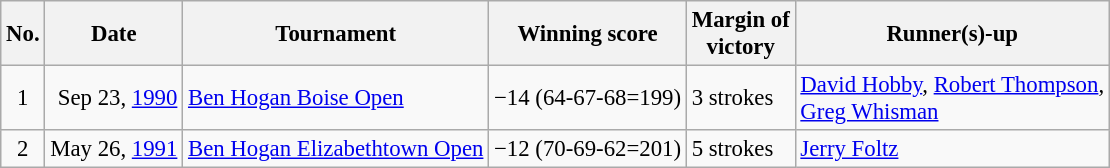<table class="wikitable" style="font-size:95%;">
<tr>
<th>No.</th>
<th>Date</th>
<th>Tournament</th>
<th>Winning score</th>
<th>Margin of<br>victory</th>
<th>Runner(s)-up</th>
</tr>
<tr>
<td align=center>1</td>
<td align=right>Sep 23, <a href='#'>1990</a></td>
<td><a href='#'>Ben Hogan Boise Open</a></td>
<td>−14 (64-67-68=199)</td>
<td>3 strokes</td>
<td> <a href='#'>David Hobby</a>,  <a href='#'>Robert Thompson</a>,<br> <a href='#'>Greg Whisman</a></td>
</tr>
<tr>
<td align=center>2</td>
<td align=right>May 26, <a href='#'>1991</a></td>
<td><a href='#'>Ben Hogan Elizabethtown Open</a></td>
<td>−12 (70-69-62=201)</td>
<td>5 strokes</td>
<td> <a href='#'>Jerry Foltz</a></td>
</tr>
</table>
